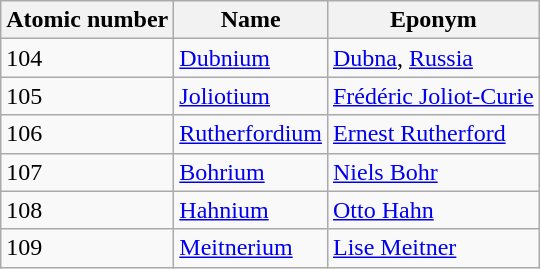<table class="wikitable">
<tr>
<th>Atomic number</th>
<th>Name</th>
<th>Eponym</th>
</tr>
<tr>
<td>104</td>
<td><a href='#'>Dubnium</a></td>
<td><a href='#'>Dubna</a>, <a href='#'>Russia</a></td>
</tr>
<tr>
<td>105</td>
<td><a href='#'>Joliotium</a></td>
<td><a href='#'>Frédéric Joliot-Curie</a></td>
</tr>
<tr>
<td>106</td>
<td><a href='#'>Rutherfordium</a></td>
<td><a href='#'>Ernest Rutherford</a></td>
</tr>
<tr>
<td>107</td>
<td><a href='#'>Bohrium</a></td>
<td><a href='#'>Niels Bohr</a></td>
</tr>
<tr>
<td>108</td>
<td><a href='#'>Hahnium</a></td>
<td><a href='#'>Otto Hahn</a></td>
</tr>
<tr>
<td>109</td>
<td><a href='#'>Meitnerium</a></td>
<td><a href='#'>Lise Meitner</a></td>
</tr>
</table>
